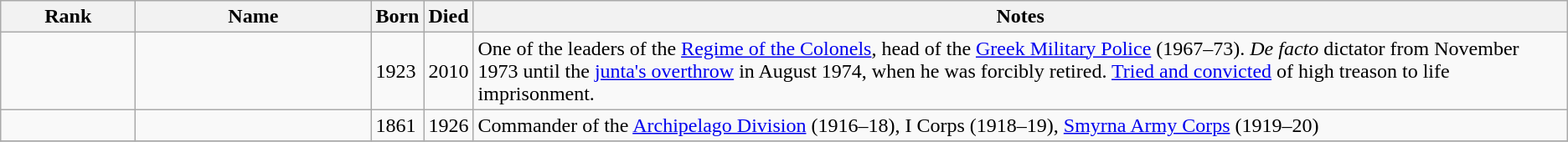<table class="wikitable sortable">
<tr>
<th width="100">Rank</th>
<th width="180">Name</th>
<th width="30">Born</th>
<th width="30">Died</th>
<th>Notes</th>
</tr>
<tr>
<td></td>
<td></td>
<td>1923</td>
<td>2010</td>
<td>One of the leaders of the <a href='#'>Regime of the Colonels</a>, head of the <a href='#'>Greek Military Police</a> (1967–73). <em>De facto</em> dictator from November 1973 until the <a href='#'>junta's overthrow</a> in August 1974, when he was forcibly retired. <a href='#'>Tried and convicted</a> of high treason to life imprisonment.</td>
</tr>
<tr>
<td></td>
<td></td>
<td>1861</td>
<td>1926</td>
<td>Commander of the <a href='#'>Archipelago Division</a> (1916–18), I Corps (1918–19), <a href='#'>Smyrna Army Corps</a> (1919–20)</td>
</tr>
<tr>
</tr>
</table>
